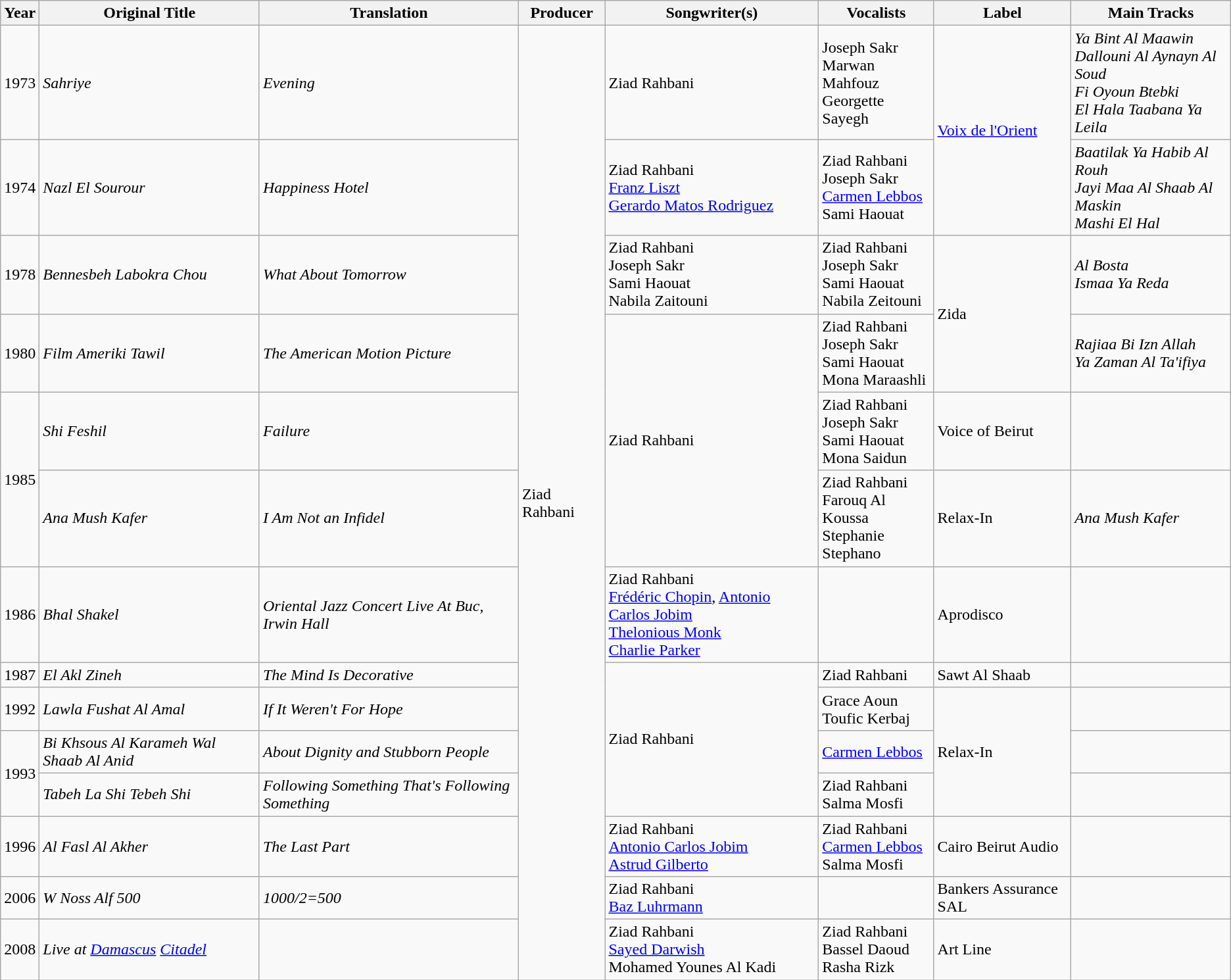<table class="wikitable sortable" border="2">
<tr>
<th scope="col">Year</th>
<th scope="col">Original Title</th>
<th scope="col">Translation</th>
<th scope="col">Producer</th>
<th scope="col">Songwriter(s)</th>
<th scope="col">Vocalists</th>
<th scope="col">Label</th>
<th scope="col">Main Tracks</th>
</tr>
<tr>
<td>1973</td>
<td><em>Sahriye</em></td>
<td><em>Evening</em></td>
<td rowspan="14">Ziad Rahbani</td>
<td>Ziad Rahbani</td>
<td>Joseph Sakr<br>Marwan Mahfouz<br>Georgette Sayegh</td>
<td rowspan="2"><a href='#'>Voix de l'Orient</a></td>
<td><em>Ya Bint Al Maawin</em><br><em>Dallouni Al Aynayn Al Soud</em><br><em>Fi Oyoun Btebki</em><br><em>El Hala Taabana Ya Leila</em></td>
</tr>
<tr>
<td>1974</td>
<td><em>Nazl El Sourour</em></td>
<td><em>Happiness Hotel</em></td>
<td>Ziad Rahbani<br><a href='#'>Franz Liszt</a><br><a href='#'>Gerardo Matos Rodriguez</a></td>
<td>Ziad Rahbani<br>Joseph Sakr<br><a href='#'>Carmen Lebbos</a><br>Sami Haouat</td>
<td><em>Baatilak Ya Habib Al Rouh</em><br><em>Jayi Maa Al Shaab Al Maskin</em><br><em>Mashi El Hal</em></td>
</tr>
<tr>
<td>1978</td>
<td><em>Bennesbeh Labokra Chou</em></td>
<td><em>What About Tomorrow</em></td>
<td>Ziad Rahbani<br>Joseph Sakr<br>Sami Haouat<br>Nabila Zaitouni</td>
<td>Ziad Rahbani<br>Joseph Sakr<br>Sami Haouat<br>Nabila Zeitouni</td>
<td rowspan="2">Zida</td>
<td><em>Al Bosta</em><br><em>Ismaa Ya Reda</em></td>
</tr>
<tr>
<td>1980</td>
<td><em>Film Ameriki Tawil</em></td>
<td><em>The American Motion Picture</em></td>
<td rowspan="3">Ziad Rahbani</td>
<td>Ziad Rahbani<br>Joseph Sakr<br>Sami Haouat<br>Mona Maraashli</td>
<td><em>Rajiaa Bi Izn Allah</em><br><em>Ya Zaman Al Ta'ifiya</em></td>
</tr>
<tr>
<td rowspan="2">1985</td>
<td><em>Shi Feshil</em></td>
<td><em>Failure</em></td>
<td>Ziad Rahbani<br>Joseph Sakr<br>Sami Haouat<br>Mona Saidun</td>
<td>Voice of Beirut</td>
<td></td>
</tr>
<tr>
<td><em>Ana Mush Kafer</em></td>
<td><em>I Am Not an Infidel</em></td>
<td>Ziad Rahbani<br>Farouq Al Koussa<br>Stephanie Stephano</td>
<td>Relax-In</td>
<td><em>Ana Mush Kafer</em></td>
</tr>
<tr>
<td>1986</td>
<td><em>Bhal Shakel</em></td>
<td><em>Oriental Jazz Concert Live At Buc, Irwin Hall</em></td>
<td>Ziad Rahbani<br><a href='#'>Frédéric Chopin</a>, <a href='#'>Antonio Carlos Jobim</a><br><a href='#'>Thelonious Monk</a><br><a href='#'>Charlie Parker</a></td>
<td></td>
<td>Aprodisco</td>
<td></td>
</tr>
<tr>
<td>1987</td>
<td><em>El Akl Zineh</em></td>
<td><em>The Mind Is Decorative</em></td>
<td rowspan="4">Ziad Rahbani</td>
<td>Ziad Rahbani</td>
<td>Sawt Al Shaab</td>
<td></td>
</tr>
<tr>
<td>1992</td>
<td><em>Lawla Fushat Al Amal</em></td>
<td><em>If It Weren't For Hope</em></td>
<td>Grace Aoun<br>Toufic Kerbaj</td>
<td rowspan="3">Relax-In</td>
<td></td>
</tr>
<tr>
<td rowspan="2">1993</td>
<td><em>Bi Khsous Al Karameh Wal Shaab Al Anid</em></td>
<td><em>About Dignity and Stubborn People</em></td>
<td><a href='#'>Carmen Lebbos</a></td>
<td></td>
</tr>
<tr>
<td><em>Tabeh La Shi Tebeh Shi</em></td>
<td><em>Following Something That's Following Something</em></td>
<td>Ziad Rahbani<br>Salma Mosfi</td>
<td></td>
</tr>
<tr>
<td>1996</td>
<td><em>Al Fasl Al Akher</em></td>
<td><em>The Last Part</em></td>
<td>Ziad Rahbani<br><a href='#'>Antonio Carlos Jobim</a><br><a href='#'>Astrud Gilberto</a></td>
<td>Ziad Rahbani<br><a href='#'>Carmen Lebbos</a><br>Salma Mosfi</td>
<td>Cairo Beirut Audio</td>
<td></td>
</tr>
<tr>
<td>2006</td>
<td><em>W Noss Alf 500</em></td>
<td><em>1000/2=500</em></td>
<td>Ziad Rahbani<br><a href='#'>Baz Luhrmann</a></td>
<td></td>
<td>Bankers Assurance SAL</td>
<td></td>
</tr>
<tr>
<td>2008</td>
<td><em>Live at <a href='#'>Damascus</a> <a href='#'>Citadel</a></em></td>
<td></td>
<td>Ziad Rahbani<br><a href='#'>Sayed Darwish</a><br>Mohamed Younes Al Kadi</td>
<td>Ziad Rahbani<br>Bassel Daoud<br>Rasha Rizk</td>
<td>Art Line</td>
<td></td>
</tr>
</table>
